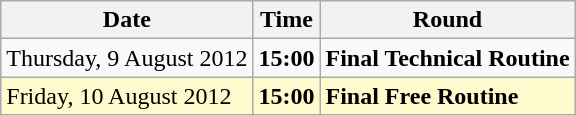<table class="wikitable">
<tr>
<th>Date</th>
<th>Time</th>
<th>Round</th>
</tr>
<tr>
<td>Thursday, 9 August 2012</td>
<td><strong>15:00</strong></td>
<td><strong> Final Technical Routine</strong></td>
</tr>
<tr>
<td style=background:lemonchiffon>Friday, 10 August 2012</td>
<td style=background:lemonchiffon><strong>15:00</strong></td>
<td style=background:lemonchiffon><strong> Final Free Routine</strong></td>
</tr>
</table>
